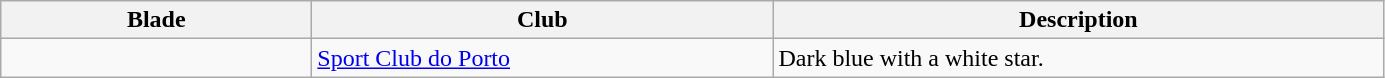<table class="wikitable">
<tr>
<th width=200>Blade</th>
<th width=300>Club</th>
<th width=400>Description</th>
</tr>
<tr>
<td></td>
<td><a href='#'>Sport Club do Porto</a></td>
<td>Dark blue with a white star.</td>
</tr>
</table>
